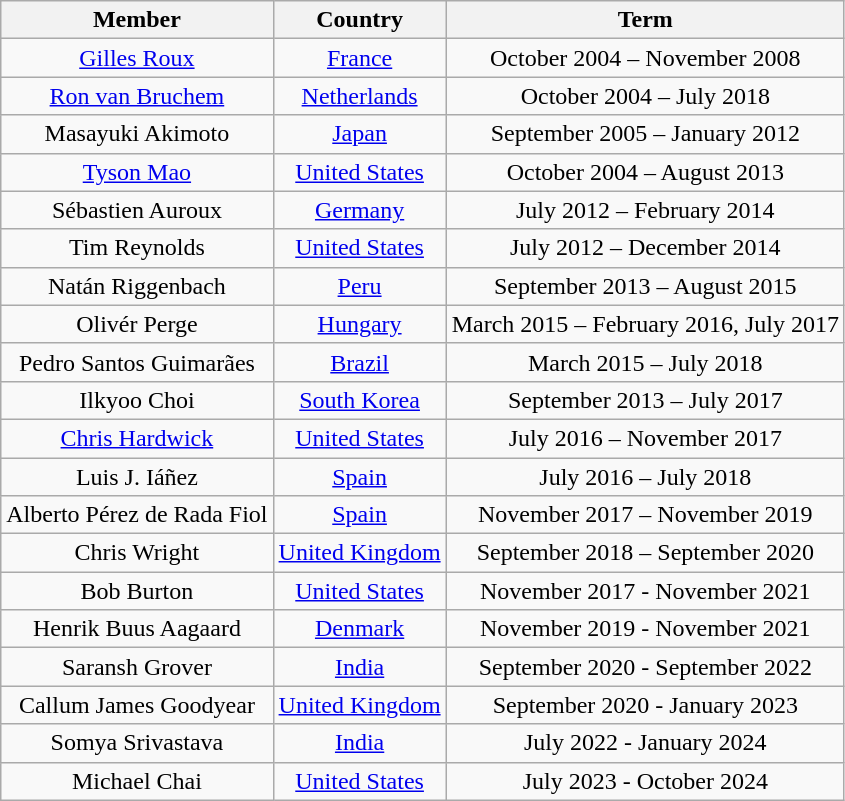<table class="wikitable" style="text-align:center">
<tr>
<th>Member</th>
<th>Country</th>
<th>Term</th>
</tr>
<tr>
<td><a href='#'>Gilles Roux</a></td>
<td><a href='#'>France</a></td>
<td>October 2004 – November 2008</td>
</tr>
<tr>
<td><a href='#'>Ron van Bruchem</a></td>
<td><a href='#'>Netherlands</a></td>
<td>October 2004 – July 2018</td>
</tr>
<tr>
<td>Masayuki Akimoto</td>
<td><a href='#'>Japan</a></td>
<td>September 2005 – January 2012</td>
</tr>
<tr>
<td><a href='#'>Tyson Mao</a></td>
<td><a href='#'>United States</a></td>
<td>October 2004 – August 2013</td>
</tr>
<tr>
<td>Sébastien Auroux</td>
<td><a href='#'>Germany</a></td>
<td>July 2012 – February 2014</td>
</tr>
<tr>
<td>Tim Reynolds</td>
<td><a href='#'>United States</a></td>
<td>July 2012 – December 2014</td>
</tr>
<tr>
<td>Natán Riggenbach</td>
<td><a href='#'>Peru</a></td>
<td>September 2013 – August 2015</td>
</tr>
<tr>
<td>Olivér Perge</td>
<td><a href='#'>Hungary</a></td>
<td>March 2015 – February 2016, July 2017</td>
</tr>
<tr>
<td>Pedro Santos Guimarães</td>
<td><a href='#'>Brazil</a></td>
<td>March 2015 – July 2018</td>
</tr>
<tr>
<td>Ilkyoo Choi</td>
<td><a href='#'>South Korea</a></td>
<td>September 2013 – July 2017</td>
</tr>
<tr>
<td><a href='#'>Chris Hardwick</a></td>
<td><a href='#'>United States</a></td>
<td>July 2016 – November 2017</td>
</tr>
<tr>
<td>Luis J. Iáñez</td>
<td><a href='#'>Spain</a></td>
<td>July 2016 – July 2018</td>
</tr>
<tr>
<td>Alberto Pérez de Rada Fiol</td>
<td><a href='#'>Spain</a></td>
<td>November 2017 – November 2019</td>
</tr>
<tr>
<td>Chris Wright</td>
<td><a href='#'>United Kingdom</a></td>
<td>September 2018 – September 2020</td>
</tr>
<tr>
<td>Bob Burton</td>
<td><a href='#'>United States</a></td>
<td>November 2017 - November 2021</td>
</tr>
<tr>
<td>Henrik Buus Aagaard</td>
<td><a href='#'>Denmark</a></td>
<td>November 2019 - November 2021</td>
</tr>
<tr>
<td>Saransh Grover</td>
<td><a href='#'>India</a></td>
<td>September 2020 - September 2022</td>
</tr>
<tr>
<td>Callum James Goodyear</td>
<td><a href='#'>United Kingdom</a></td>
<td>September 2020 - January 2023</td>
</tr>
<tr>
<td>Somya Srivastava</td>
<td><a href='#'>India</a></td>
<td>July 2022 - January 2024</td>
</tr>
<tr>
<td>Michael Chai</td>
<td><a href='#'>United States</a></td>
<td>July 2023 - October 2024</td>
</tr>
</table>
